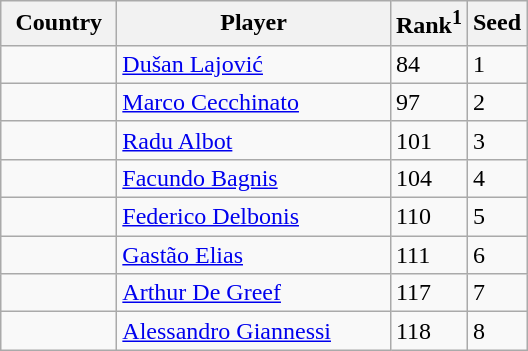<table class="sortable wikitable">
<tr>
<th width="70">Country</th>
<th width="175">Player</th>
<th>Rank<sup>1</sup></th>
<th>Seed</th>
</tr>
<tr>
<td></td>
<td><a href='#'>Dušan Lajović</a></td>
<td>84</td>
<td>1</td>
</tr>
<tr>
<td></td>
<td><a href='#'>Marco Cecchinato</a></td>
<td>97</td>
<td>2</td>
</tr>
<tr>
<td></td>
<td><a href='#'>Radu Albot</a></td>
<td>101</td>
<td>3</td>
</tr>
<tr>
<td></td>
<td><a href='#'>Facundo Bagnis</a></td>
<td>104</td>
<td>4</td>
</tr>
<tr>
<td></td>
<td><a href='#'>Federico Delbonis</a></td>
<td>110</td>
<td>5</td>
</tr>
<tr>
<td></td>
<td><a href='#'>Gastão Elias</a></td>
<td>111</td>
<td>6</td>
</tr>
<tr>
<td></td>
<td><a href='#'>Arthur De Greef</a></td>
<td>117</td>
<td>7</td>
</tr>
<tr>
<td></td>
<td><a href='#'>Alessandro Giannessi</a></td>
<td>118</td>
<td>8</td>
</tr>
</table>
